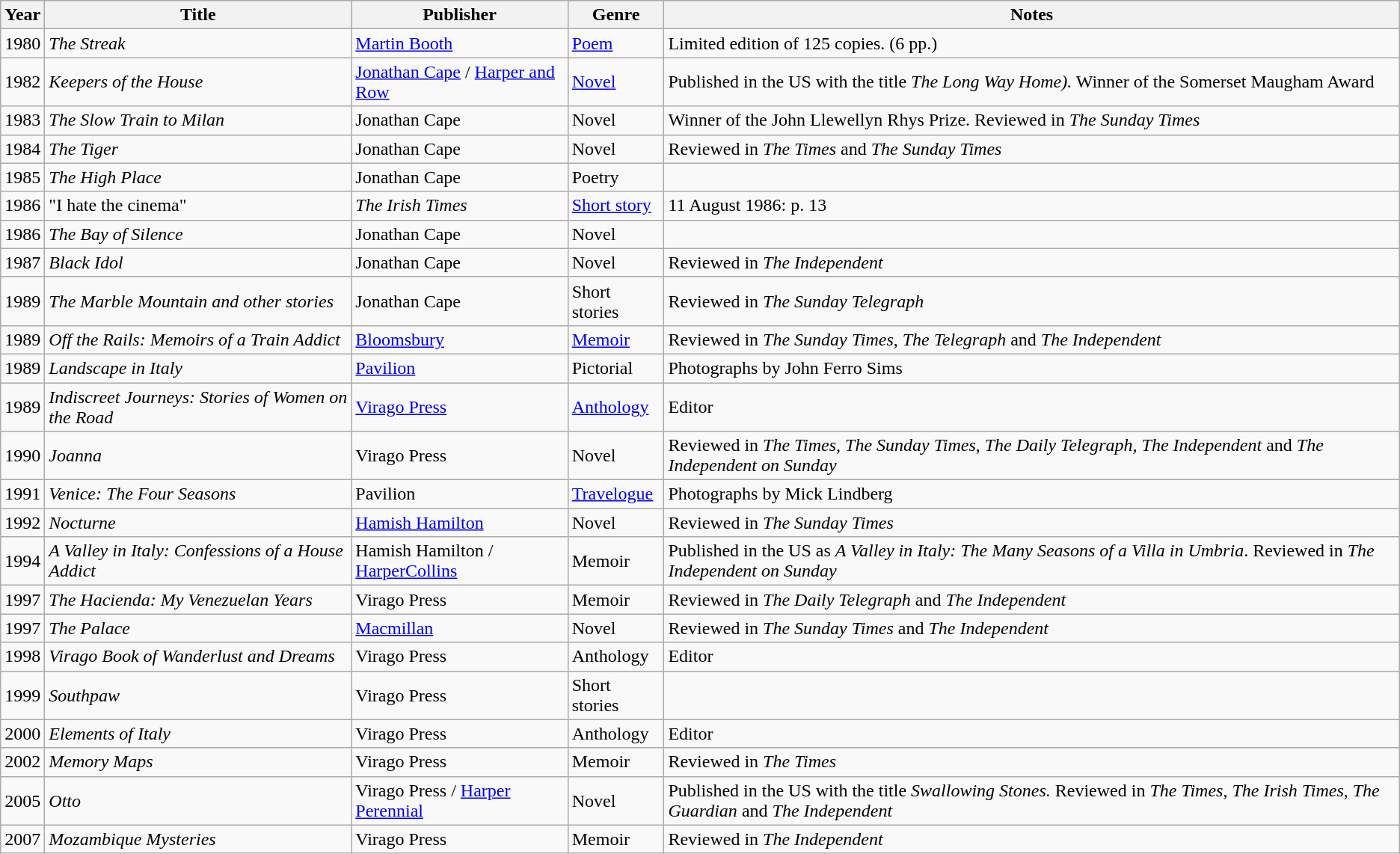<table class="wikitable">
<tr>
<th>Year</th>
<th>Title</th>
<th>Publisher</th>
<th>Genre</th>
<th>Notes</th>
</tr>
<tr>
<td>1980</td>
<td><em>The Streak</em></td>
<td><a href='#'>Martin Booth</a></td>
<td><a href='#'>Poem</a></td>
<td>Limited edition of 125 copies. (6 pp.)</td>
</tr>
<tr>
<td>1982</td>
<td><em>Keepers of the House</em></td>
<td><a href='#'>Jonathan Cape</a> / <a href='#'>Harper and Row</a></td>
<td><a href='#'>Novel</a></td>
<td>Published in the US with the title <em>The Long Way Home).</em> Winner of the Somerset Maugham Award</td>
</tr>
<tr>
<td>1983</td>
<td><em>The Slow Train to Milan</em></td>
<td>Jonathan Cape</td>
<td>Novel</td>
<td>Winner of the John Llewellyn Rhys Prize. Reviewed in <em>The Sunday Times</em></td>
</tr>
<tr>
<td>1984</td>
<td><em>The Tiger</em></td>
<td>Jonathan Cape</td>
<td>Novel</td>
<td>Reviewed in <em>The Times</em> and <em>The Sunday Times</em></td>
</tr>
<tr>
<td>1985</td>
<td><em>The High Place</em></td>
<td>Jonathan Cape</td>
<td>Poetry</td>
<td></td>
</tr>
<tr>
<td>1986</td>
<td>"I hate the cinema"</td>
<td><em>The Irish Times</em></td>
<td><a href='#'>Short story</a></td>
<td>11 August 1986: p. 13</td>
</tr>
<tr>
<td>1986</td>
<td><em>The Bay of Silence</em></td>
<td>Jonathan Cape</td>
<td>Novel</td>
<td></td>
</tr>
<tr>
<td>1987</td>
<td><em>Black Idol</em></td>
<td>Jonathan Cape</td>
<td>Novel</td>
<td>Reviewed in <em>The Independent</em></td>
</tr>
<tr>
<td>1989</td>
<td><em>The Marble Mountain and other stories</em></td>
<td>Jonathan Cape</td>
<td>Short stories</td>
<td>Reviewed in <em>The Sunday Telegraph</em></td>
</tr>
<tr>
<td>1989</td>
<td><em>Off the Rails: Memoirs of a Train Addict</em></td>
<td><a href='#'>Bloomsbury</a></td>
<td><a href='#'>Memoir</a></td>
<td>Reviewed in <em>The Sunday Times</em>, <em>The Telegraph</em> and <em>The Independent</em></td>
</tr>
<tr>
<td>1989</td>
<td><em>Landscape in Italy</em></td>
<td><a href='#'>Pavilion</a></td>
<td>Pictorial</td>
<td>Photographs by John Ferro Sims</td>
</tr>
<tr>
<td>1989</td>
<td><em>Indiscreet Journeys: Stories of Women on the Road</em></td>
<td><a href='#'>Virago Press</a></td>
<td><a href='#'>Anthology</a></td>
<td>Editor</td>
</tr>
<tr>
<td>1990</td>
<td><em>Joanna</em></td>
<td>Virago Press</td>
<td>Novel</td>
<td>Reviewed in <em>The Times,</em> <em>The Sunday Times</em>, <em>The Daily Telegraph,</em> <em>The Independent</em> and <em>The Independent on Sunday</em></td>
</tr>
<tr>
<td>1991</td>
<td><em>Venice: The Four Seasons</em></td>
<td>Pavilion</td>
<td><a href='#'>Travelogue</a></td>
<td>Photographs by Mick Lindberg</td>
</tr>
<tr>
<td>1992</td>
<td><em>Nocturne</em></td>
<td><a href='#'>Hamish Hamilton</a></td>
<td>Novel</td>
<td>Reviewed in <em>The Sunday Times</em></td>
</tr>
<tr>
<td>1994</td>
<td><em>A Valley in Italy: Confessions of a House Addict</em></td>
<td>Hamish Hamilton / <a href='#'>HarperCollins</a></td>
<td>Memoir</td>
<td>Published in the US as <em>A Valley in Italy: The Many Seasons of a Villa in Umbria</em>. Reviewed in <em>The Independent on Sunday</em></td>
</tr>
<tr>
<td>1997</td>
<td><em>The Hacienda: My Venezuelan Years</em></td>
<td>Virago Press</td>
<td>Memoir</td>
<td>Reviewed in <em>The Daily Telegraph</em> and <em>The Independent</em></td>
</tr>
<tr>
<td>1997</td>
<td><em>The Palace</em></td>
<td><a href='#'>Macmillan</a></td>
<td>Novel</td>
<td>Reviewed in <em>The Sunday Times</em> and <em>The Independent</em></td>
</tr>
<tr>
<td>1998</td>
<td><em>Virago Book of Wanderlust and Dreams</em></td>
<td>Virago Press</td>
<td>Anthology</td>
<td>Editor</td>
</tr>
<tr>
<td>1999</td>
<td><em>Southpaw</em></td>
<td>Virago Press</td>
<td>Short stories</td>
<td></td>
</tr>
<tr>
<td>2000</td>
<td><em>Elements of Italy</em></td>
<td>Virago Press</td>
<td>Anthology</td>
<td>Editor</td>
</tr>
<tr>
<td>2002</td>
<td><em>Memory Maps</em></td>
<td>Virago Press</td>
<td>Memoir</td>
<td>Reviewed in <em>The Times</em></td>
</tr>
<tr>
<td>2005</td>
<td><em>Otto</em></td>
<td>Virago Press / <a href='#'>Harper Perennial</a></td>
<td>Novel</td>
<td>Published in the US with the title <em>Swallowing Stones.</em> Reviewed in <em>The Times</em>, <em>The Irish Times,</em> <em>The Guardian</em> and <em>The Independent</em></td>
</tr>
<tr>
<td>2007</td>
<td><em>Mozambique Mysteries</em></td>
<td>Virago Press</td>
<td>Memoir</td>
<td>Reviewed in <em>The Independent</em></td>
</tr>
</table>
